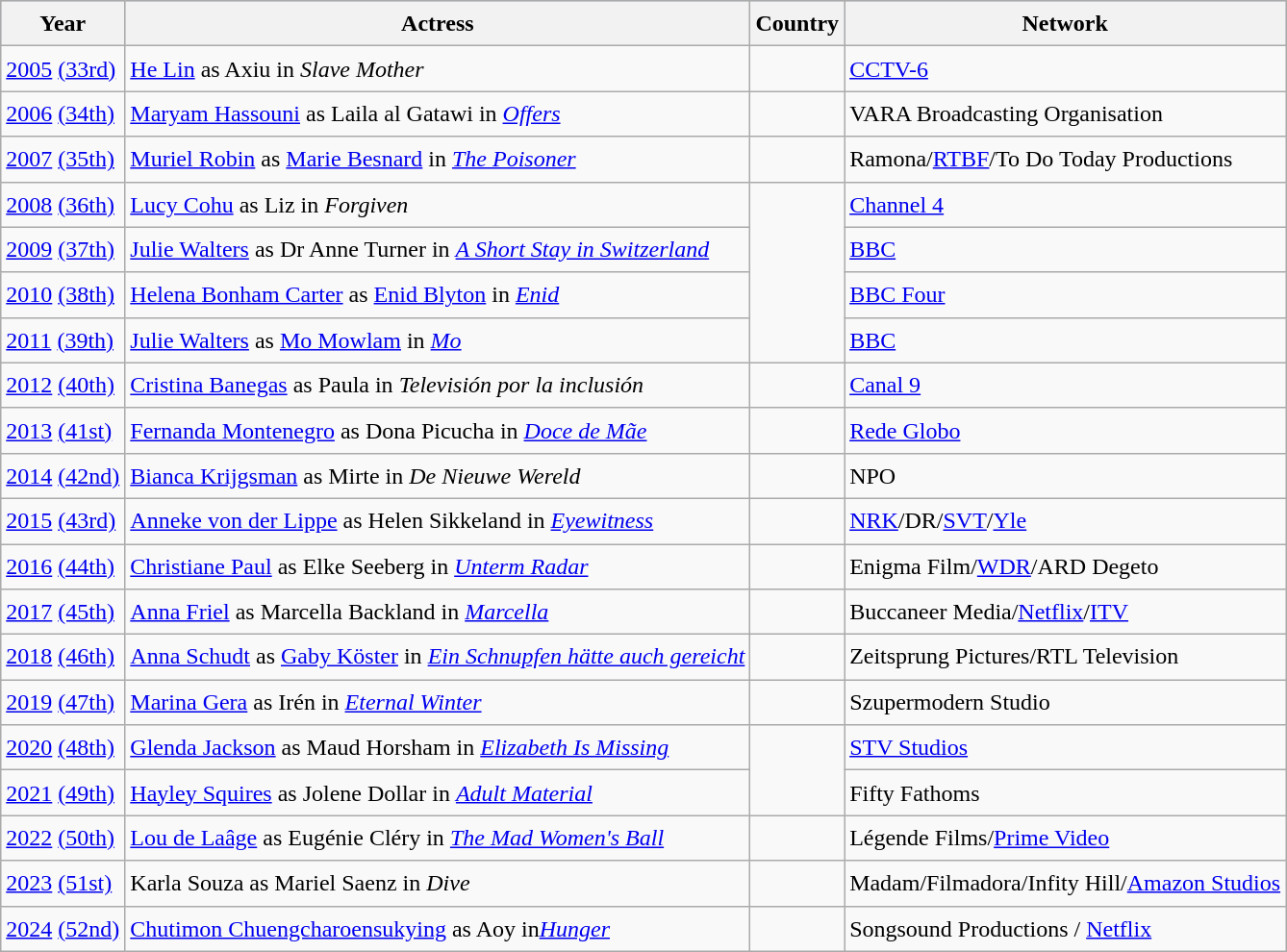<table class="wikitable" style="font-size:1.00em; line-height:1.5em;">
<tr style="background:#b0c4de; text-align:center;">
<th>Year</th>
<th>Actress</th>
<th>Country</th>
<th>Network</th>
</tr>
<tr>
<td><a href='#'>2005</a> <a href='#'>(33rd)</a></td>
<td><a href='#'>He Lin</a> as Axiu in <em>Slave Mother</em></td>
<td></td>
<td><a href='#'>CCTV-6</a></td>
</tr>
<tr>
<td><a href='#'>2006</a> <a href='#'>(34th)</a></td>
<td><a href='#'>Maryam Hassouni</a> as Laila al Gatawi in <em><a href='#'>Offers</a></em></td>
<td></td>
<td>VARA Broadcasting Organisation</td>
</tr>
<tr>
<td><a href='#'>2007</a> <a href='#'>(35th)</a></td>
<td><a href='#'>Muriel Robin</a> as <a href='#'>Marie Besnard</a> in <em><a href='#'>The Poisoner</a></em></td>
<td></td>
<td>Ramona/<a href='#'>RTBF</a>/To Do Today Productions</td>
</tr>
<tr>
<td><a href='#'>2008</a> <a href='#'>(36th)</a></td>
<td><a href='#'>Lucy Cohu</a> as Liz in <em>Forgiven</em></td>
<td rowspan="4"></td>
<td><a href='#'>Channel 4</a></td>
</tr>
<tr>
<td><a href='#'>2009</a> <a href='#'>(37th)</a></td>
<td><a href='#'>Julie Walters</a> as Dr Anne Turner in <em><a href='#'>A Short Stay in Switzerland</a></em></td>
<td><a href='#'>BBC</a></td>
</tr>
<tr>
<td><a href='#'>2010</a> <a href='#'>(38th)</a></td>
<td><a href='#'>Helena Bonham Carter</a> as <a href='#'>Enid Blyton</a> in <em><a href='#'>Enid</a></em></td>
<td><a href='#'>BBC Four</a></td>
</tr>
<tr>
<td><a href='#'>2011</a> <a href='#'>(39th)</a></td>
<td><a href='#'>Julie Walters</a> as <a href='#'>Mo Mowlam</a> in <em><a href='#'>Mo</a></em></td>
<td><a href='#'>BBC</a></td>
</tr>
<tr>
<td><a href='#'>2012</a> <a href='#'>(40th)</a></td>
<td><a href='#'>Cristina Banegas</a> as Paula in <em>Televisión por la inclusión</em></td>
<td></td>
<td><a href='#'>Canal 9</a></td>
</tr>
<tr>
<td><a href='#'>2013</a> <a href='#'>(41st)</a></td>
<td><a href='#'>Fernanda Montenegro</a> as Dona Picucha in <em><a href='#'>Doce de Mãe</a></em></td>
<td></td>
<td><a href='#'>Rede Globo</a></td>
</tr>
<tr>
<td><a href='#'>2014</a> <a href='#'>(42nd)</a></td>
<td><a href='#'>Bianca Krijgsman</a> as Mirte in <em>De Nieuwe Wereld</em></td>
<td></td>
<td>NPO</td>
</tr>
<tr>
<td><a href='#'>2015</a> <a href='#'>(43rd)</a></td>
<td><a href='#'>Anneke von der Lippe</a> as Helen Sikkeland in <em><a href='#'>Eyewitness</a></em></td>
<td></td>
<td><a href='#'>NRK</a>/DR/<a href='#'>SVT</a>/<a href='#'>Yle</a></td>
</tr>
<tr>
<td><a href='#'>2016</a> <a href='#'>(44th)</a></td>
<td><a href='#'>Christiane Paul</a> as Elke Seeberg in <em><a href='#'>Unterm Radar</a></em></td>
<td></td>
<td>Enigma Film/<a href='#'>WDR</a>/ARD Degeto</td>
</tr>
<tr>
<td><a href='#'>2017</a> <a href='#'>(45th)</a></td>
<td><a href='#'>Anna Friel</a> as Marcella Backland in <em><a href='#'>Marcella</a></em></td>
<td></td>
<td>Buccaneer Media/<a href='#'>Netflix</a>/<a href='#'>ITV</a></td>
</tr>
<tr>
<td><a href='#'>2018</a> <a href='#'>(46th)</a></td>
<td><a href='#'>Anna Schudt</a> as <a href='#'>Gaby Köster</a> in <em><a href='#'>Ein Schnupfen hätte auch gereicht</a></em></td>
<td></td>
<td>Zeitsprung Pictures/RTL Television</td>
</tr>
<tr>
<td><a href='#'>2019</a> <a href='#'>(47th)</a></td>
<td><a href='#'>Marina Gera</a> as Irén in <em><a href='#'>Eternal Winter</a></em></td>
<td></td>
<td>Szupermodern Studio</td>
</tr>
<tr>
<td><a href='#'>2020</a> <a href='#'>(48th)</a></td>
<td><a href='#'>Glenda Jackson</a> as Maud Horsham in <em><a href='#'>Elizabeth Is Missing</a></em></td>
<td rowspan="2"></td>
<td><a href='#'>STV Studios</a></td>
</tr>
<tr>
<td><a href='#'>2021</a> <a href='#'>(49th)</a></td>
<td><a href='#'>Hayley Squires</a> as Jolene Dollar in <em><a href='#'>Adult Material</a></em></td>
<td>Fifty Fathoms</td>
</tr>
<tr>
<td><a href='#'>2022</a> <a href='#'>(50th)</a></td>
<td><a href='#'>Lou de Laâge</a> as Eugénie Cléry in <em><a href='#'>The Mad Women's Ball</a></em></td>
<td></td>
<td>Légende Films/<a href='#'>Prime Video</a></td>
</tr>
<tr>
<td><a href='#'>2023</a> <a href='#'>(51st)</a></td>
<td>Karla Souza as Mariel Saenz in <em>Dive</em></td>
<td></td>
<td>Madam/Filmadora/Infity Hill/<a href='#'>Amazon Studios</a></td>
</tr>
<tr>
<td><a href='#'>2024</a> <a href='#'>(52nd)</a></td>
<td><a href='#'>Chutimon Chuengcharoensukying</a> as Aoy in<em><a href='#'>Hunger</a></em></td>
<td></td>
<td>Songsound Productions / <a href='#'>Netflix</a></td>
</tr>
</table>
